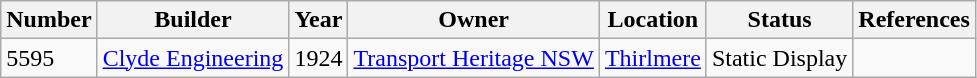<table class="wikitable">
<tr>
<th>Number</th>
<th>Builder</th>
<th>Year</th>
<th>Owner</th>
<th>Location</th>
<th>Status</th>
<th>References</th>
</tr>
<tr>
<td>5595</td>
<td><a href='#'>Clyde Engineering</a></td>
<td>1924</td>
<td><a href='#'>Transport Heritage NSW</a></td>
<td><a href='#'>Thirlmere</a></td>
<td>Static Display</td>
<td></td>
</tr>
</table>
